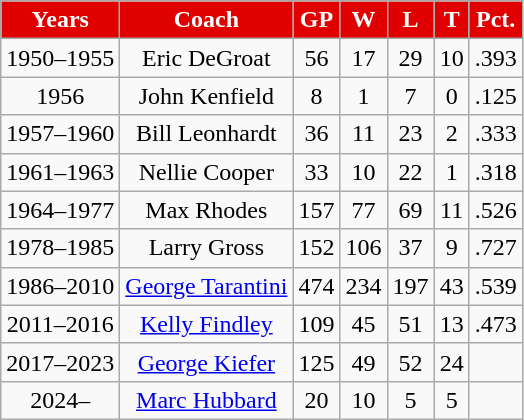<table class="wikitable" style="text-align:center">
<tr>
<th style="background:#E00000; color:White;">Years</th>
<th style="background:#E00000; color:White;">Coach</th>
<th style="background:#E00000; color:White;">GP</th>
<th style="background:#E00000; color:White;">W</th>
<th style="background:#E00000; color:White;">L</th>
<th style="background:#E00000; color:White;">T</th>
<th style="background:#E00000; color:White;">Pct.</th>
</tr>
<tr>
<td>1950–1955</td>
<td>Eric DeGroat</td>
<td>56</td>
<td>17</td>
<td>29</td>
<td>10</td>
<td>.393</td>
</tr>
<tr>
<td>1956</td>
<td>John Kenfield</td>
<td>8</td>
<td>1</td>
<td>7</td>
<td>0</td>
<td>.125</td>
</tr>
<tr>
<td>1957–1960</td>
<td>Bill Leonhardt</td>
<td>36</td>
<td>11</td>
<td>23</td>
<td>2</td>
<td>.333</td>
</tr>
<tr>
<td>1961–1963</td>
<td>Nellie Cooper</td>
<td>33</td>
<td>10</td>
<td>22</td>
<td>1</td>
<td>.318</td>
</tr>
<tr>
<td>1964–1977</td>
<td>Max Rhodes</td>
<td>157</td>
<td>77</td>
<td>69</td>
<td>11</td>
<td>.526</td>
</tr>
<tr>
<td>1978–1985</td>
<td>Larry Gross</td>
<td>152</td>
<td>106</td>
<td>37</td>
<td>9</td>
<td>.727</td>
</tr>
<tr>
<td>1986–2010</td>
<td><a href='#'>George Tarantini</a></td>
<td>474</td>
<td>234</td>
<td>197</td>
<td>43</td>
<td>.539</td>
</tr>
<tr>
<td>2011–2016</td>
<td><a href='#'>Kelly Findley</a></td>
<td>109</td>
<td>45</td>
<td>51</td>
<td>13</td>
<td>.473</td>
</tr>
<tr>
<td>2017–2023</td>
<td><a href='#'>George Kiefer</a></td>
<td>125</td>
<td>49</td>
<td>52</td>
<td>24</td>
<td></td>
</tr>
<tr>
<td>2024–</td>
<td><a href='#'>Marc Hubbard</a></td>
<td>20</td>
<td>10</td>
<td>5</td>
<td>5</td>
<td></td>
</tr>
</table>
